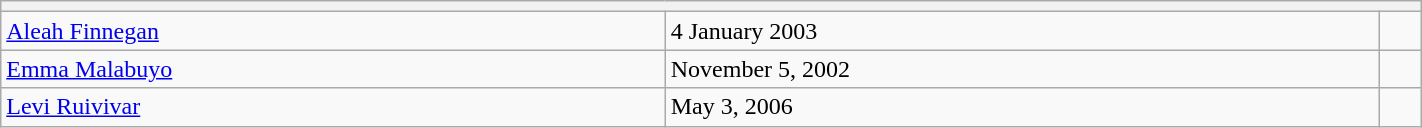<table class="wikitable mw-collapsible mw-collapsed" width="75%">
<tr>
<th colspan="3"></th>
</tr>
<tr>
<td><a href='#'>Aleah Finnegan</a></td>
<td>4 January 2003</td>
<td></td>
</tr>
<tr>
<td><a href='#'>Emma Malabuyo</a></td>
<td>November 5, 2002</td>
<td></td>
</tr>
<tr>
<td><a href='#'>Levi Ruivivar</a></td>
<td>May 3, 2006</td>
<td></td>
</tr>
</table>
